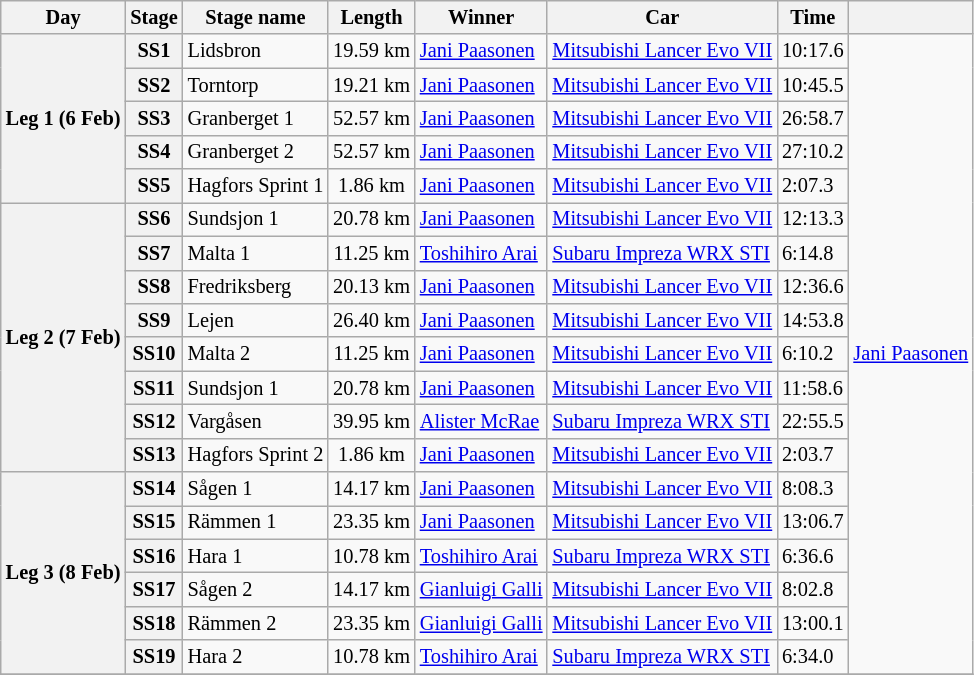<table class="wikitable" style="font-size: 85%;">
<tr>
<th>Day</th>
<th>Stage</th>
<th>Stage name</th>
<th>Length</th>
<th>Winner</th>
<th>Car</th>
<th>Time</th>
<th></th>
</tr>
<tr>
<th rowspan="5">Leg 1 (6 Feb)</th>
<th>SS1</th>
<td>Lidsbron</td>
<td align="center">19.59 km</td>
<td> <a href='#'>Jani Paasonen</a></td>
<td><a href='#'>Mitsubishi Lancer Evo VII</a></td>
<td>10:17.6</td>
<td rowspan="19"> <a href='#'>Jani Paasonen</a></td>
</tr>
<tr>
<th>SS2</th>
<td>Torntorp</td>
<td align="center">19.21 km</td>
<td> <a href='#'>Jani Paasonen</a></td>
<td><a href='#'>Mitsubishi Lancer Evo VII</a></td>
<td>10:45.5</td>
</tr>
<tr>
<th>SS3</th>
<td>Granberget 1</td>
<td align="center">52.57 km</td>
<td> <a href='#'>Jani Paasonen</a></td>
<td><a href='#'>Mitsubishi Lancer Evo VII</a></td>
<td>26:58.7</td>
</tr>
<tr>
<th>SS4</th>
<td>Granberget 2</td>
<td align="center">52.57 km</td>
<td> <a href='#'>Jani Paasonen</a></td>
<td><a href='#'>Mitsubishi Lancer Evo VII</a></td>
<td>27:10.2</td>
</tr>
<tr>
<th>SS5</th>
<td>Hagfors Sprint 1</td>
<td align="center">1.86 km</td>
<td> <a href='#'>Jani Paasonen</a></td>
<td><a href='#'>Mitsubishi Lancer Evo VII</a></td>
<td>2:07.3</td>
</tr>
<tr>
<th rowspan="8">Leg 2 (7 Feb)</th>
<th>SS6</th>
<td>Sundsjon 1</td>
<td align="center">20.78 km</td>
<td> <a href='#'>Jani Paasonen</a></td>
<td><a href='#'>Mitsubishi Lancer Evo VII</a></td>
<td>12:13.3</td>
</tr>
<tr>
<th>SS7</th>
<td>Malta 1</td>
<td align="center">11.25 km</td>
<td> <a href='#'>Toshihiro Arai</a></td>
<td><a href='#'>Subaru Impreza WRX STI</a></td>
<td>6:14.8</td>
</tr>
<tr>
<th>SS8</th>
<td>Fredriksberg</td>
<td align="center">20.13 km</td>
<td> <a href='#'>Jani Paasonen</a></td>
<td><a href='#'>Mitsubishi Lancer Evo VII</a></td>
<td>12:36.6</td>
</tr>
<tr>
<th>SS9</th>
<td>Lejen</td>
<td align="center">26.40 km</td>
<td> <a href='#'>Jani Paasonen</a></td>
<td><a href='#'>Mitsubishi Lancer Evo VII</a></td>
<td>14:53.8</td>
</tr>
<tr>
<th>SS10</th>
<td>Malta 2</td>
<td align="center">11.25 km</td>
<td> <a href='#'>Jani Paasonen</a></td>
<td><a href='#'>Mitsubishi Lancer Evo VII</a></td>
<td>6:10.2</td>
</tr>
<tr>
<th>SS11</th>
<td>Sundsjon 1</td>
<td align="center">20.78 km</td>
<td> <a href='#'>Jani Paasonen</a></td>
<td><a href='#'>Mitsubishi Lancer Evo VII</a></td>
<td>11:58.6</td>
</tr>
<tr>
<th>SS12</th>
<td>Vargåsen</td>
<td align="center">39.95 km</td>
<td> <a href='#'>Alister McRae</a></td>
<td><a href='#'>Subaru Impreza WRX STI</a></td>
<td>22:55.5</td>
</tr>
<tr>
<th>SS13</th>
<td>Hagfors Sprint 2</td>
<td align="center">1.86 km</td>
<td> <a href='#'>Jani Paasonen</a></td>
<td><a href='#'>Mitsubishi Lancer Evo VII</a></td>
<td>2:03.7</td>
</tr>
<tr>
<th rowspan="6">Leg 3 (8 Feb)</th>
<th>SS14</th>
<td>Sågen 1</td>
<td align="center">14.17 km</td>
<td> <a href='#'>Jani Paasonen</a></td>
<td><a href='#'>Mitsubishi Lancer Evo VII</a></td>
<td>8:08.3</td>
</tr>
<tr>
<th>SS15</th>
<td>Rämmen 1</td>
<td align="center">23.35 km</td>
<td> <a href='#'>Jani Paasonen</a></td>
<td><a href='#'>Mitsubishi Lancer Evo VII</a></td>
<td>13:06.7</td>
</tr>
<tr>
<th>SS16</th>
<td>Hara 1</td>
<td align="center">10.78 km</td>
<td> <a href='#'>Toshihiro Arai</a></td>
<td><a href='#'>Subaru Impreza WRX STI</a></td>
<td>6:36.6</td>
</tr>
<tr>
<th>SS17</th>
<td>Sågen 2</td>
<td align="center">14.17 km</td>
<td> <a href='#'>Gianluigi Galli</a></td>
<td><a href='#'>Mitsubishi Lancer Evo VII</a></td>
<td>8:02.8</td>
</tr>
<tr>
<th>SS18</th>
<td>Rämmen 2</td>
<td align="center">23.35 km</td>
<td> <a href='#'>Gianluigi Galli</a></td>
<td><a href='#'>Mitsubishi Lancer Evo VII</a></td>
<td>13:00.1</td>
</tr>
<tr>
<th>SS19</th>
<td>Hara 2</td>
<td align="center">10.78 km</td>
<td> <a href='#'>Toshihiro Arai</a></td>
<td><a href='#'>Subaru Impreza WRX STI</a></td>
<td>6:34.0</td>
</tr>
<tr>
</tr>
</table>
